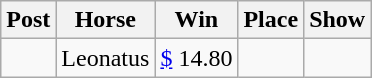<table class="wikitable" border="1">
<tr>
<th>Post</th>
<th>Horse</th>
<th>Win</th>
<th>Place</th>
<th>Show</th>
</tr>
<tr>
<td align="right"></td>
<td>Leonatus</td>
<td align="right"><a href='#'>$</a> 14.80</td>
<td align="right"></td>
<td align="right"></td>
</tr>
</table>
